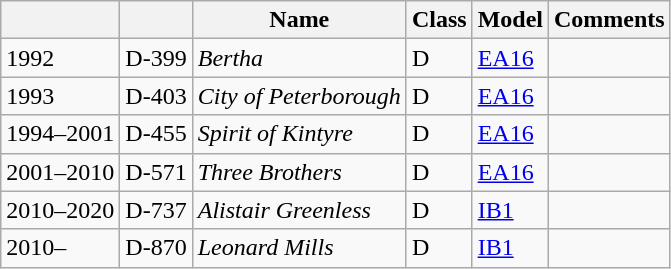<table class="wikitable sortable">
<tr>
<th></th>
<th></th>
<th>Name</th>
<th>Class</th>
<th>Model</th>
<th class=unsortable>Comments</th>
</tr>
<tr>
<td>1992</td>
<td>D-399</td>
<td><em>Bertha</em></td>
<td>D</td>
<td><a href='#'>EA16</a></td>
<td></td>
</tr>
<tr>
<td>1993</td>
<td>D-403</td>
<td><em>City of Peterborough</em></td>
<td>D</td>
<td><a href='#'>EA16</a></td>
<td></td>
</tr>
<tr>
<td>1994–2001</td>
<td>D-455</td>
<td><em>Spirit of Kintyre</em></td>
<td>D</td>
<td><a href='#'>EA16</a></td>
<td></td>
</tr>
<tr>
<td>2001–2010</td>
<td>D-571</td>
<td><em>Three Brothers</em></td>
<td>D</td>
<td><a href='#'>EA16</a></td>
<td></td>
</tr>
<tr>
<td>2010–2020</td>
<td>D-737</td>
<td><em>Alistair Greenless</em></td>
<td>D</td>
<td><a href='#'>IB1</a></td>
<td></td>
</tr>
<tr>
<td>2010–</td>
<td>D-870</td>
<td><em>Leonard Mills</em></td>
<td>D</td>
<td><a href='#'>IB1</a></td>
<td></td>
</tr>
</table>
